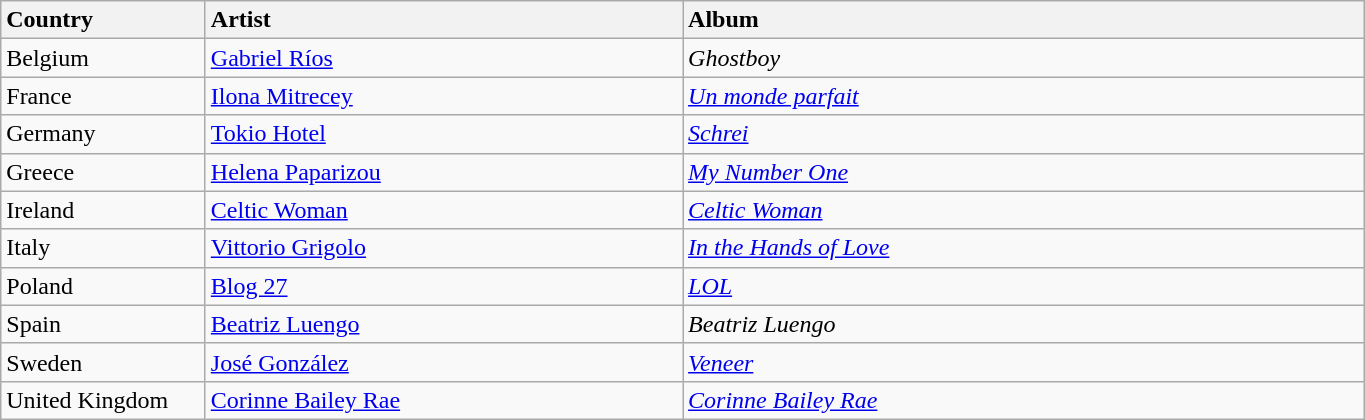<table class="wikitable" style="width:72%;">
<tr>
<th style="width:15%; text-align:left;">Country</th>
<th style="width:35%; text-align:left;">Artist</th>
<th style="width:50%; text-align:left;">Album</th>
</tr>
<tr>
<td>Belgium</td>
<td><a href='#'>Gabriel Ríos</a></td>
<td><em>Ghostboy</em></td>
</tr>
<tr>
<td>France</td>
<td><a href='#'>Ilona Mitrecey</a></td>
<td><em><a href='#'>Un monde parfait</a></em></td>
</tr>
<tr>
<td>Germany</td>
<td><a href='#'>Tokio Hotel</a></td>
<td><em><a href='#'>Schrei</a></em></td>
</tr>
<tr>
<td>Greece</td>
<td><a href='#'>Helena Paparizou</a></td>
<td><em><a href='#'>My Number One</a></em></td>
</tr>
<tr>
<td>Ireland</td>
<td><a href='#'>Celtic Woman</a></td>
<td><em><a href='#'>Celtic Woman</a></em></td>
</tr>
<tr>
<td>Italy</td>
<td><a href='#'>Vittorio Grigolo</a></td>
<td><em><a href='#'>In the Hands of Love</a></em></td>
</tr>
<tr>
<td>Poland</td>
<td><a href='#'>Blog 27</a></td>
<td><em><a href='#'>LOL</a></em></td>
</tr>
<tr>
<td>Spain</td>
<td><a href='#'>Beatriz Luengo</a></td>
<td><em>Beatriz Luengo</em></td>
</tr>
<tr>
<td>Sweden</td>
<td><a href='#'>José González</a></td>
<td><em><a href='#'>Veneer</a></em></td>
</tr>
<tr>
<td>United Kingdom</td>
<td><a href='#'>Corinne Bailey Rae</a></td>
<td><em><a href='#'>Corinne Bailey Rae</a></em></td>
</tr>
</table>
